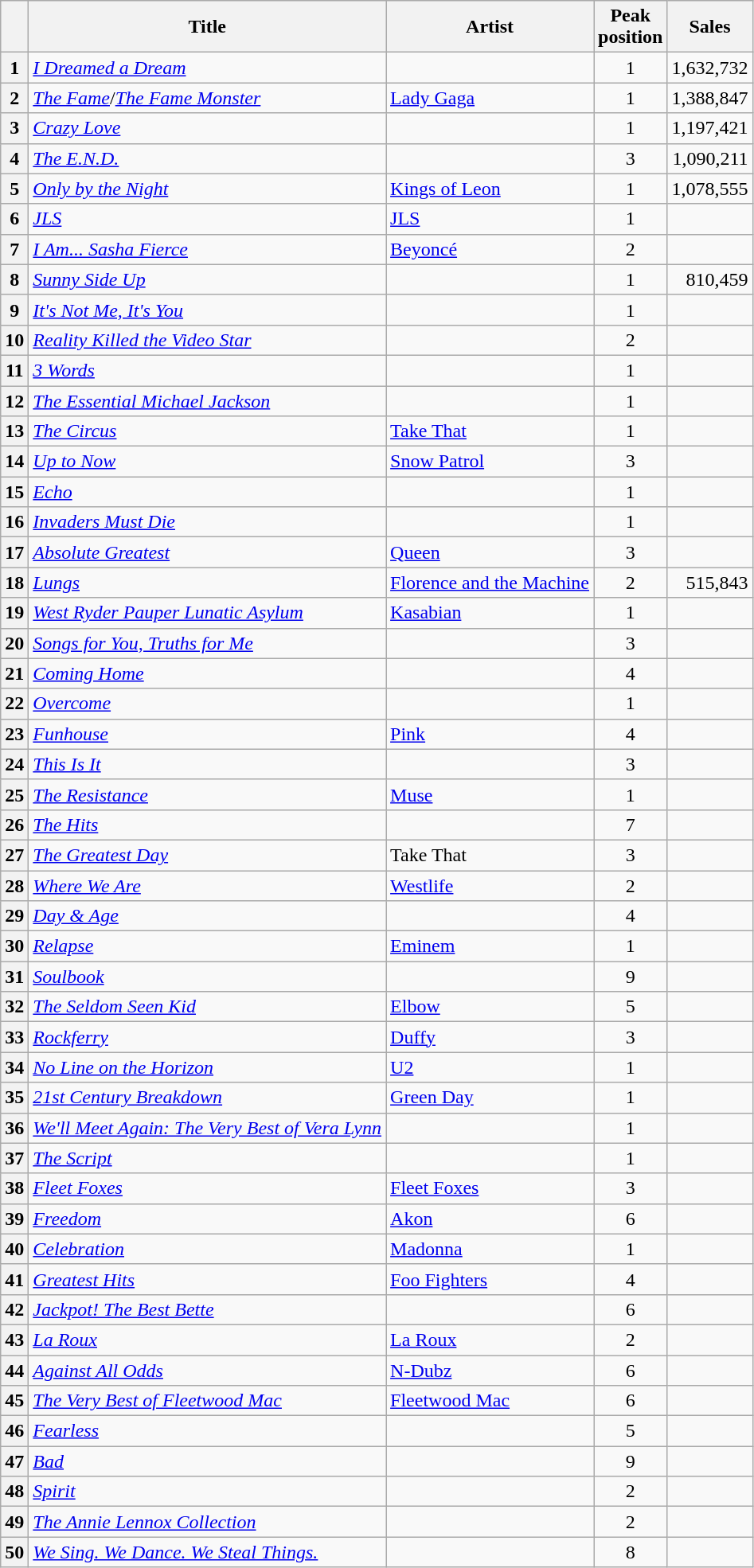<table class="wikitable sortable plainrowheaders">
<tr>
<th scope=col></th>
<th scope=col>Title</th>
<th scope=col>Artist</th>
<th scope=col>Peak<br>position</th>
<th scope=col>Sales</th>
</tr>
<tr>
<th scope=row style="text-align:center;">1</th>
<td><em><a href='#'>I Dreamed a Dream</a></em></td>
<td></td>
<td align="center">1</td>
<td align="right">1,632,732</td>
</tr>
<tr>
<th scope=row style="text-align:center;">2</th>
<td><em><a href='#'>The Fame</a></em>/<em><a href='#'>The Fame Monster</a></em></td>
<td><a href='#'>Lady Gaga</a></td>
<td align="center">1</td>
<td align="right">1,388,847</td>
</tr>
<tr>
<th scope=row style="text-align:center;">3</th>
<td><em><a href='#'>Crazy Love</a></em></td>
<td></td>
<td align="center">1</td>
<td align="right">1,197,421</td>
</tr>
<tr>
<th scope=row style="text-align:center;">4</th>
<td><em><a href='#'>The E.N.D.</a></em></td>
<td></td>
<td align="center">3</td>
<td align="right">1,090,211</td>
</tr>
<tr>
<th scope=row style="text-align:center;">5</th>
<td><em><a href='#'>Only by the Night</a></em></td>
<td><a href='#'>Kings of Leon</a></td>
<td align="center">1</td>
<td align="right">1,078,555</td>
</tr>
<tr>
<th scope=row style="text-align:center;">6</th>
<td><em><a href='#'>JLS</a></em></td>
<td><a href='#'>JLS</a></td>
<td align="center">1</td>
<td align="right"></td>
</tr>
<tr>
<th scope=row style="text-align:center;">7</th>
<td><em><a href='#'>I Am... Sasha Fierce</a></em></td>
<td><a href='#'>Beyoncé</a></td>
<td align="center">2</td>
<td></td>
</tr>
<tr>
<th scope=row style="text-align:center;">8</th>
<td><em><a href='#'>Sunny Side Up</a></em></td>
<td></td>
<td align="center">1</td>
<td align="right">810,459</td>
</tr>
<tr>
<th scope=row style="text-align:center;">9</th>
<td><em><a href='#'>It's Not Me, It's You</a></em></td>
<td></td>
<td align="center">1</td>
<td></td>
</tr>
<tr>
<th scope=row style="text-align:center;">10</th>
<td><em><a href='#'>Reality Killed the Video Star</a></em></td>
<td></td>
<td align="center">2</td>
<td></td>
</tr>
<tr>
<th scope=row style="text-align:center;">11</th>
<td><em><a href='#'>3 Words</a></em></td>
<td></td>
<td align="center">1</td>
<td></td>
</tr>
<tr>
<th scope=row style="text-align:center;">12</th>
<td><em><a href='#'>The Essential Michael Jackson</a></em></td>
<td></td>
<td align="center">1</td>
<td></td>
</tr>
<tr>
<th scope=row style="text-align:center;">13</th>
<td><em><a href='#'>The Circus</a></em></td>
<td><a href='#'>Take That</a></td>
<td align="center">1</td>
<td></td>
</tr>
<tr>
<th scope=row style="text-align:center;">14</th>
<td><em><a href='#'>Up to Now</a></em></td>
<td><a href='#'>Snow Patrol</a></td>
<td align="center">3</td>
<td></td>
</tr>
<tr>
<th scope=row style="text-align:center;">15</th>
<td><em><a href='#'>Echo</a></em></td>
<td></td>
<td align="center">1</td>
<td></td>
</tr>
<tr>
<th scope=row style="text-align:center;">16</th>
<td><em><a href='#'>Invaders Must Die</a></em></td>
<td></td>
<td align="center">1</td>
<td></td>
</tr>
<tr>
<th scope=row style="text-align:center;">17</th>
<td><em><a href='#'>Absolute Greatest</a></em></td>
<td><a href='#'>Queen</a></td>
<td align="center">3</td>
<td></td>
</tr>
<tr>
<th scope=row style="text-align:center;">18</th>
<td><em><a href='#'>Lungs</a></em></td>
<td><a href='#'>Florence and the Machine</a></td>
<td align="center">2</td>
<td align="right">515,843</td>
</tr>
<tr>
<th scope=row style="text-align:center;">19</th>
<td><em><a href='#'>West Ryder Pauper Lunatic Asylum</a></em></td>
<td><a href='#'>Kasabian</a></td>
<td align="center">1</td>
<td></td>
</tr>
<tr>
<th scope=row style="text-align:center;">20</th>
<td><em><a href='#'>Songs for You, Truths for Me</a></em></td>
<td></td>
<td align="center">3</td>
<td></td>
</tr>
<tr>
<th scope=row style="text-align:center;">21</th>
<td><em><a href='#'>Coming Home</a></em></td>
<td></td>
<td align="center">4</td>
<td></td>
</tr>
<tr>
<th scope=row style="text-align:center;">22</th>
<td><em><a href='#'>Overcome</a></em></td>
<td></td>
<td align="center">1</td>
<td></td>
</tr>
<tr>
<th scope=row style="text-align:center;">23</th>
<td><em><a href='#'>Funhouse</a></em></td>
<td><a href='#'>Pink</a></td>
<td align="center">4</td>
<td></td>
</tr>
<tr>
<th scope=row style="text-align:center;">24</th>
<td><em><a href='#'>This Is It</a></em></td>
<td></td>
<td align="center">3</td>
<td></td>
</tr>
<tr>
<th scope=row style="text-align:center;">25</th>
<td><em><a href='#'>The Resistance</a></em></td>
<td><a href='#'>Muse</a></td>
<td align="center">1</td>
<td></td>
</tr>
<tr>
<th scope=row style="text-align:center;">26</th>
<td><em><a href='#'>The Hits</a></em></td>
<td></td>
<td align="center">7</td>
<td></td>
</tr>
<tr>
<th scope=row style="text-align:center;">27</th>
<td><em><a href='#'>The Greatest Day</a></em></td>
<td>Take That</td>
<td align="center">3</td>
<td></td>
</tr>
<tr>
<th scope=row style="text-align:center;">28</th>
<td><em><a href='#'>Where We Are</a></em></td>
<td><a href='#'>Westlife</a></td>
<td align="center">2</td>
<td></td>
</tr>
<tr>
<th scope=row style="text-align:center;">29</th>
<td><em><a href='#'>Day & Age</a></em></td>
<td></td>
<td align="center">4</td>
<td></td>
</tr>
<tr>
<th scope=row style="text-align:center;">30</th>
<td><em><a href='#'>Relapse</a></em></td>
<td><a href='#'>Eminem</a></td>
<td align="center">1</td>
<td></td>
</tr>
<tr>
<th scope=row style="text-align:center;">31</th>
<td><em><a href='#'>Soulbook</a></em></td>
<td></td>
<td align="center">9</td>
<td></td>
</tr>
<tr>
<th scope=row style="text-align:center;">32</th>
<td><em><a href='#'>The Seldom Seen Kid</a></em></td>
<td><a href='#'>Elbow</a></td>
<td align="center">5</td>
<td></td>
</tr>
<tr>
<th scope=row style="text-align:center;">33</th>
<td><em><a href='#'>Rockferry</a></em></td>
<td><a href='#'>Duffy</a></td>
<td align="center">3</td>
<td></td>
</tr>
<tr>
<th scope=row style="text-align:center;">34</th>
<td><em><a href='#'>No Line on the Horizon</a></em></td>
<td><a href='#'>U2</a></td>
<td align="center">1</td>
<td></td>
</tr>
<tr>
<th scope=row style="text-align:center;">35</th>
<td><em><a href='#'>21st Century Breakdown</a></em></td>
<td><a href='#'>Green Day</a></td>
<td align="center">1</td>
<td></td>
</tr>
<tr>
<th scope=row style="text-align:center;">36</th>
<td><em><a href='#'>We'll Meet Again: The Very Best of Vera Lynn</a></em></td>
<td></td>
<td align="center">1</td>
<td></td>
</tr>
<tr>
<th scope=row style="text-align:center;">37</th>
<td><em><a href='#'>The Script</a></em></td>
<td></td>
<td align="center">1</td>
<td></td>
</tr>
<tr>
<th scope=row style="text-align:center;">38</th>
<td><em><a href='#'>Fleet Foxes</a></em></td>
<td><a href='#'>Fleet Foxes</a></td>
<td align="center">3</td>
<td></td>
</tr>
<tr>
<th scope=row style="text-align:center;">39</th>
<td><em><a href='#'>Freedom</a></em></td>
<td><a href='#'>Akon</a></td>
<td align="center">6</td>
<td></td>
</tr>
<tr>
<th scope=row style="text-align:center;">40</th>
<td><em><a href='#'>Celebration</a></em></td>
<td><a href='#'>Madonna</a></td>
<td align="center">1</td>
<td></td>
</tr>
<tr>
<th scope=row style="text-align:center;">41</th>
<td><em><a href='#'>Greatest Hits</a></em></td>
<td><a href='#'>Foo Fighters</a></td>
<td align="center">4</td>
<td></td>
</tr>
<tr>
<th scope=row style="text-align:center;">42</th>
<td><em><a href='#'>Jackpot! The Best Bette</a></em></td>
<td></td>
<td align="center">6</td>
<td></td>
</tr>
<tr>
<th scope=row style="text-align:center;">43</th>
<td><em><a href='#'>La Roux</a></em></td>
<td><a href='#'>La Roux</a></td>
<td align="center">2</td>
<td></td>
</tr>
<tr>
<th scope=row style="text-align:center;">44</th>
<td><em><a href='#'>Against All Odds</a></em></td>
<td><a href='#'>N-Dubz</a></td>
<td align="center">6</td>
<td></td>
</tr>
<tr>
<th scope=row style="text-align:center;">45</th>
<td><em><a href='#'>The Very Best of Fleetwood Mac</a></em></td>
<td><a href='#'>Fleetwood Mac</a></td>
<td align="center">6</td>
<td></td>
</tr>
<tr>
<th scope=row style="text-align:center;">46</th>
<td><em><a href='#'>Fearless</a></em></td>
<td></td>
<td align="center">5</td>
<td></td>
</tr>
<tr>
<th scope=row style="text-align:center;">47</th>
<td><em><a href='#'>Bad</a></em></td>
<td></td>
<td align="center">9</td>
<td></td>
</tr>
<tr>
<th scope=row style="text-align:center;">48</th>
<td><em><a href='#'>Spirit</a></em></td>
<td></td>
<td align="center">2</td>
<td></td>
</tr>
<tr>
<th scope=row style="text-align:center;">49</th>
<td><em><a href='#'>The Annie Lennox Collection</a></em></td>
<td></td>
<td align="center">2</td>
<td></td>
</tr>
<tr>
<th scope=row style="text-align:center;">50</th>
<td><em><a href='#'>We Sing. We Dance. We Steal Things.</a></em></td>
<td></td>
<td align="center">8</td>
<td></td>
</tr>
</table>
